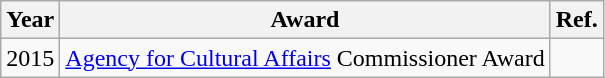<table class="wikitable">
<tr>
<th>Year</th>
<th>Award</th>
<th>Ref.</th>
</tr>
<tr>
<td>2015</td>
<td><a href='#'>Agency for Cultural Affairs</a> Commissioner Award</td>
<td></td>
</tr>
</table>
